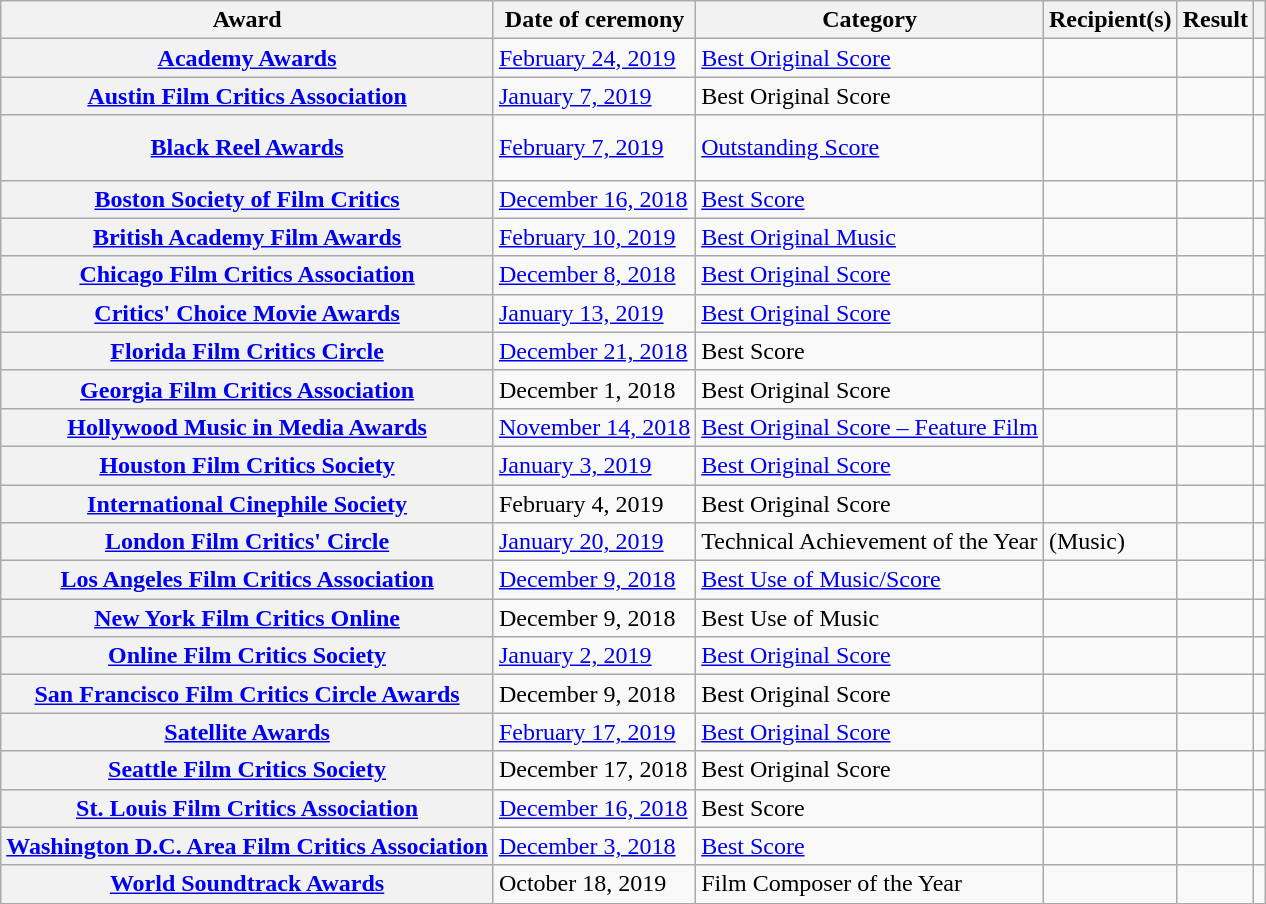<table class="wikitable sortable plainrowheaders unsortable">
<tr>
<th scope="col">Award</th>
<th scope="col">Date of ceremony</th>
<th scope="col">Category</th>
<th scope="col">Recipient(s)</th>
<th scope="col">Result</th>
<th scope="col" class="unsortable"></th>
</tr>
<tr>
<th scope="row"><a href='#'>Academy Awards</a></th>
<td><a href='#'>February 24, 2019</a></td>
<td><a href='#'>Best Original Score</a></td>
<td></td>
<td></td>
<td style="text-align:center;"></td>
</tr>
<tr>
<th scope="row"><a href='#'>Austin Film Critics Association</a></th>
<td><a href='#'>January 7, 2019</a></td>
<td>Best Original Score</td>
<td></td>
<td></td>
<td style="text-align:center;"><br></td>
</tr>
<tr>
<th scope="row"><a href='#'>Black Reel Awards</a></th>
<td><a href='#'>February 7, 2019</a></td>
<td><a href='#'>Outstanding Score</a></td>
<td></td>
<td></td>
<td style="text-align:center;"><br><br></td>
</tr>
<tr>
<th scope="row"><a href='#'>Boston Society of Film Critics</a></th>
<td><a href='#'>December 16, 2018</a></td>
<td><a href='#'>Best Score</a></td>
<td></td>
<td></td>
<td style="text-align:center;"><br></td>
</tr>
<tr>
<th scope="row"><a href='#'>British Academy Film Awards</a></th>
<td><a href='#'>February 10, 2019</a></td>
<td><a href='#'>Best Original Music</a></td>
<td></td>
<td></td>
<td style="text-align:center;"></td>
</tr>
<tr>
<th scope="row"><a href='#'>Chicago Film Critics Association</a></th>
<td><a href='#'>December 8, 2018</a></td>
<td><a href='#'>Best Original Score</a></td>
<td></td>
<td></td>
<td style="text-align:center;"></td>
</tr>
<tr>
<th scope="row"><a href='#'>Critics' Choice Movie Awards</a></th>
<td><a href='#'>January 13, 2019</a></td>
<td><a href='#'>Best Original Score</a></td>
<td></td>
<td></td>
<td style="text-align:center;"><br></td>
</tr>
<tr>
<th scope="row"><a href='#'>Florida Film Critics Circle</a></th>
<td><a href='#'>December 21, 2018</a></td>
<td>Best Score</td>
<td></td>
<td></td>
<td style="text-align:center;"><br></td>
</tr>
<tr>
<th scope="row"><a href='#'>Georgia Film Critics Association</a></th>
<td>December 1, 2018</td>
<td>Best Original Score</td>
<td></td>
<td></td>
<td style="text-align:center;"></td>
</tr>
<tr>
<th scope="row"><a href='#'>Hollywood Music in Media Awards</a></th>
<td><a href='#'>November 14, 2018</a></td>
<td><a href='#'>Best Original Score – Feature Film</a></td>
<td></td>
<td></td>
<td style="text-align:center;"></td>
</tr>
<tr>
<th scope="row"><a href='#'>Houston Film Critics Society</a></th>
<td><a href='#'>January 3, 2019</a></td>
<td><a href='#'>Best Original Score</a></td>
<td></td>
<td></td>
<td style="text-align:center;"><br></td>
</tr>
<tr>
<th scope="row"><a href='#'>International Cinephile Society</a></th>
<td>February 4, 2019</td>
<td>Best Original Score</td>
<td></td>
<td></td>
<td style="text-align:center;"><br></td>
</tr>
<tr>
<th scope="row"><a href='#'>London Film Critics' Circle</a></th>
<td><a href='#'>January 20, 2019</a></td>
<td>Technical Achievement of the Year</td>
<td> (Music)</td>
<td></td>
<td style="text-align:center;"></td>
</tr>
<tr>
<th scope="row"><a href='#'>Los Angeles Film Critics Association</a></th>
<td><a href='#'>December 9, 2018</a></td>
<td><a href='#'>Best Use of Music/Score</a></td>
<td></td>
<td></td>
<td style="text-align:center;"></td>
</tr>
<tr>
<th scope="row"><a href='#'>New York Film Critics Online</a></th>
<td>December 9, 2018</td>
<td>Best Use of Music</td>
<td></td>
<td></td>
<td style="text-align:center;"></td>
</tr>
<tr>
<th scope="row"><a href='#'>Online Film Critics Society</a></th>
<td><a href='#'>January 2, 2019</a></td>
<td><a href='#'>Best Original Score</a></td>
<td></td>
<td></td>
<td style="text-align:center;"></td>
</tr>
<tr>
<th scope="row"><a href='#'>San Francisco Film Critics Circle Awards</a></th>
<td>December 9, 2018</td>
<td>Best Original Score</td>
<td></td>
<td></td>
<td style="text-align:center;"></td>
</tr>
<tr>
<th scope="row"><a href='#'>Satellite Awards</a></th>
<td><a href='#'>February 17, 2019</a></td>
<td><a href='#'>Best Original Score</a></td>
<td></td>
<td></td>
<td style="text-align:center;"></td>
</tr>
<tr>
<th scope="row"><a href='#'>Seattle Film Critics Society</a></th>
<td>December 17, 2018</td>
<td>Best Original Score</td>
<td></td>
<td></td>
<td style="text-align:center;"><br></td>
</tr>
<tr>
<th scope="row"><a href='#'>St. Louis Film Critics Association</a></th>
<td><a href='#'>December 16, 2018</a></td>
<td>Best Score</td>
<td></td>
<td></td>
<td style="text-align:center;"><br></td>
</tr>
<tr>
<th scope="row"><a href='#'>Washington D.C. Area Film Critics Association</a></th>
<td><a href='#'>December 3, 2018</a></td>
<td><a href='#'>Best Score</a></td>
<td></td>
<td></td>
<td style="text-align:center;"></td>
</tr>
<tr>
<th scope="row"><a href='#'>World Soundtrack Awards</a></th>
<td>October 18, 2019</td>
<td>Film Composer of the Year</td>
<td></td>
<td></td>
<td style="text-align:center;"></td>
</tr>
</table>
